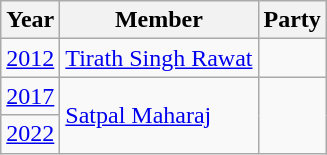<table class="wikitable sortable">
<tr>
<th>Year</th>
<th>Member</th>
<th colspan="2">Party</th>
</tr>
<tr>
<td><a href='#'>2012</a></td>
<td><a href='#'>Tirath Singh Rawat</a></td>
<td></td>
</tr>
<tr>
<td><a href='#'>2017</a></td>
<td rowspan=2><a href='#'>Satpal Maharaj</a></td>
</tr>
<tr>
<td><a href='#'>2022</a></td>
</tr>
</table>
